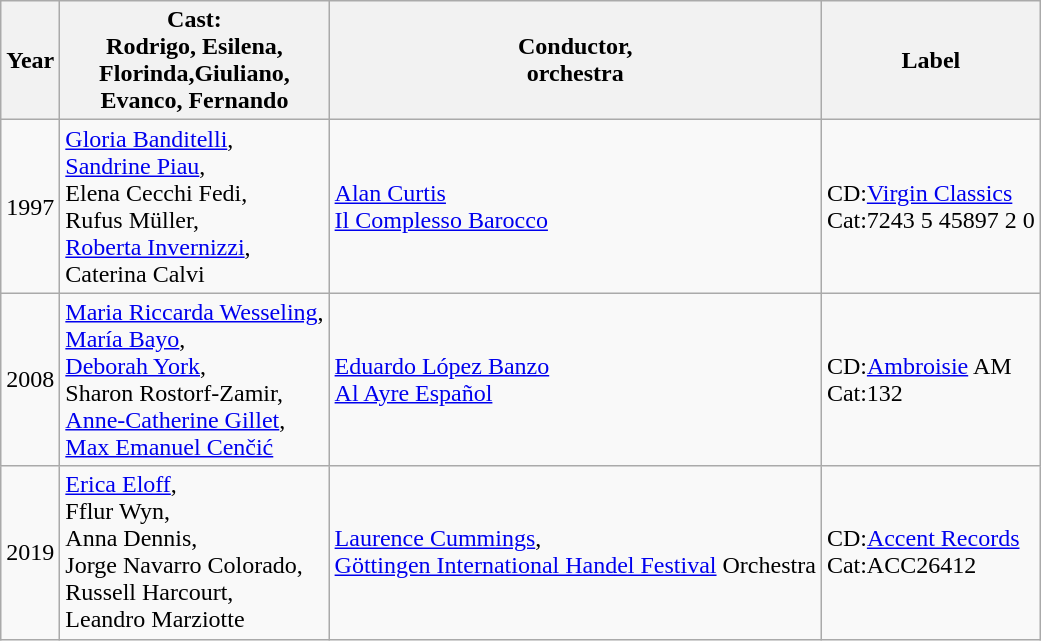<table class="wikitable">
<tr>
<th>Year</th>
<th>Cast:<br>Rodrigo, Esilena,<br>Florinda,Giuliano,<br>Evanco, Fernando<br></th>
<th>Conductor,<br>orchestra</th>
<th>Label</th>
</tr>
<tr>
<td>1997</td>
<td><a href='#'>Gloria Banditelli</a>,<br><a href='#'>Sandrine Piau</a>,<br>Elena Cecchi Fedi,<br>Rufus Müller,<br><a href='#'>Roberta Invernizzi</a>,<br>Caterina Calvi</td>
<td><a href='#'>Alan Curtis</a><br><a href='#'>Il Complesso Barocco</a></td>
<td>CD:<a href='#'>Virgin Classics</a><br>Cat:7243 5 45897 2 0</td>
</tr>
<tr>
<td>2008</td>
<td><a href='#'>Maria Riccarda Wesseling</a>,<br><a href='#'>María Bayo</a>,<br><a href='#'>Deborah York</a>,<br>Sharon Rostorf-Zamir,<br><a href='#'>Anne-Catherine Gillet</a>,<br><a href='#'>Max Emanuel Cenčić</a></td>
<td><a href='#'>Eduardo López Banzo</a><br><a href='#'>Al Ayre Español</a></td>
<td>CD:<a href='#'>Ambroisie</a> AM<br>Cat:132</td>
</tr>
<tr>
<td>2019</td>
<td><a href='#'>Erica Eloff</a>,<br>Fflur Wyn,<br>Anna Dennis,<br>Jorge Navarro Colorado,<br>Russell Harcourt,<br>Leandro Marziotte</td>
<td><a href='#'>Laurence Cummings</a>,<br><a href='#'>Göttingen International Handel Festival</a> Orchestra</td>
<td>CD:<a href='#'>Accent Records</a><br>Cat:ACC26412</td>
</tr>
</table>
